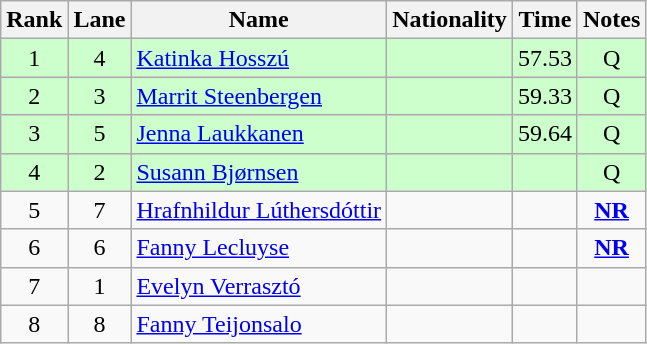<table class="wikitable sortable" style="text-align:center">
<tr>
<th>Rank</th>
<th>Lane</th>
<th>Name</th>
<th>Nationality</th>
<th>Time</th>
<th>Notes</th>
</tr>
<tr bgcolor=ccffcc>
<td>1</td>
<td>4</td>
<td align=left><a href='#'>Katinka Hosszú</a></td>
<td align=left></td>
<td>57.53</td>
<td>Q</td>
</tr>
<tr bgcolor=ccffcc>
<td>2</td>
<td>3</td>
<td align=left><a href='#'>Marrit Steenbergen</a></td>
<td align=left></td>
<td>59.33</td>
<td>Q</td>
</tr>
<tr bgcolor=ccffcc>
<td>3</td>
<td>5</td>
<td align=left><a href='#'>Jenna Laukkanen</a></td>
<td align=left></td>
<td>59.64</td>
<td>Q</td>
</tr>
<tr bgcolor=ccffcc>
<td>4</td>
<td>2</td>
<td align=left><a href='#'>Susann Bjørnsen</a></td>
<td align=left></td>
<td></td>
<td>Q</td>
</tr>
<tr>
<td>5</td>
<td>7</td>
<td align=left><a href='#'>Hrafnhildur Lúthersdóttir</a></td>
<td align=left></td>
<td></td>
<td><strong><a href='#'>NR</a></strong></td>
</tr>
<tr>
<td>6</td>
<td>6</td>
<td align=left><a href='#'>Fanny Lecluyse</a></td>
<td align=left></td>
<td></td>
<td><strong><a href='#'>NR</a></strong></td>
</tr>
<tr>
<td>7</td>
<td>1</td>
<td align=left><a href='#'>Evelyn Verrasztó</a></td>
<td align=left></td>
<td></td>
<td></td>
</tr>
<tr>
<td>8</td>
<td>8</td>
<td align=left><a href='#'>Fanny Teijonsalo</a></td>
<td align=left></td>
<td></td>
<td></td>
</tr>
</table>
